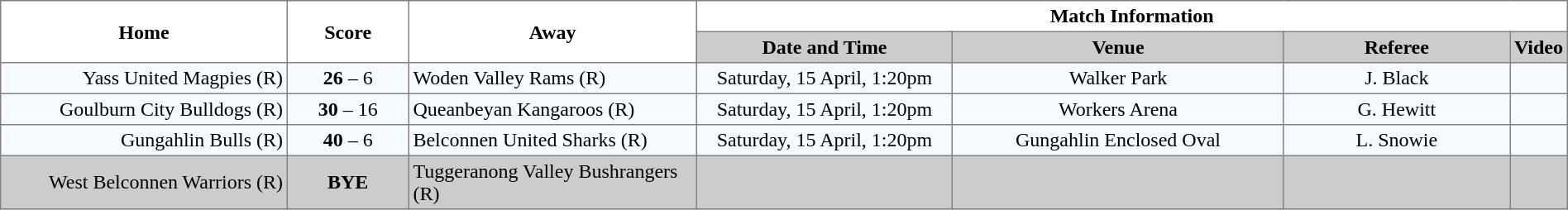<table border="1" cellpadding="3" cellspacing="0" width="100%" style="border-collapse:collapse;  text-align:center;">
<tr>
<th rowspan="2" width="19%">Home</th>
<th rowspan="2" width="8%">Score</th>
<th rowspan="2" width="19%">Away</th>
<th colspan="4">Match Information</th>
</tr>
<tr style="background:#CCCCCC">
<th width="17%">Date and Time</th>
<th width="22%">Venue</th>
<th width="50%">Referee</th>
<th>Video</th>
</tr>
<tr style="text-align:center; background:#f5faff;">
<td align="right">Yass United Magpies (R) </td>
<td><strong>26</strong> – 6</td>
<td align="left"> Woden Valley Rams (R)</td>
<td>Saturday, 15 April, 1:20pm</td>
<td>Walker Park</td>
<td>J. Black</td>
<td></td>
</tr>
<tr style="text-align:center; background:#f5faff;">
<td align="right">Goulburn City Bulldogs (R) </td>
<td><strong>30</strong> – 16</td>
<td align="left"> Queanbeyan Kangaroos (R)</td>
<td>Saturday, 15 April, 1:20pm</td>
<td>Workers Arena</td>
<td>G. Hewitt</td>
<td></td>
</tr>
<tr style="text-align:center; background:#f5faff;">
<td align="right">Gungahlin Bulls (R) </td>
<td><strong>40</strong> – 6</td>
<td align="left"> Belconnen United Sharks (R)</td>
<td>Saturday, 15 April, 1:20pm</td>
<td>Gungahlin Enclosed Oval</td>
<td>L. Snowie</td>
<td></td>
</tr>
<tr style="text-align:center; background:#CCCCCC;">
<td align="right">West Belconnen Warriors (R) </td>
<td><strong>BYE</strong></td>
<td align="left"> Tuggeranong Valley Bushrangers (R)</td>
<td></td>
<td></td>
<td></td>
<td></td>
</tr>
</table>
